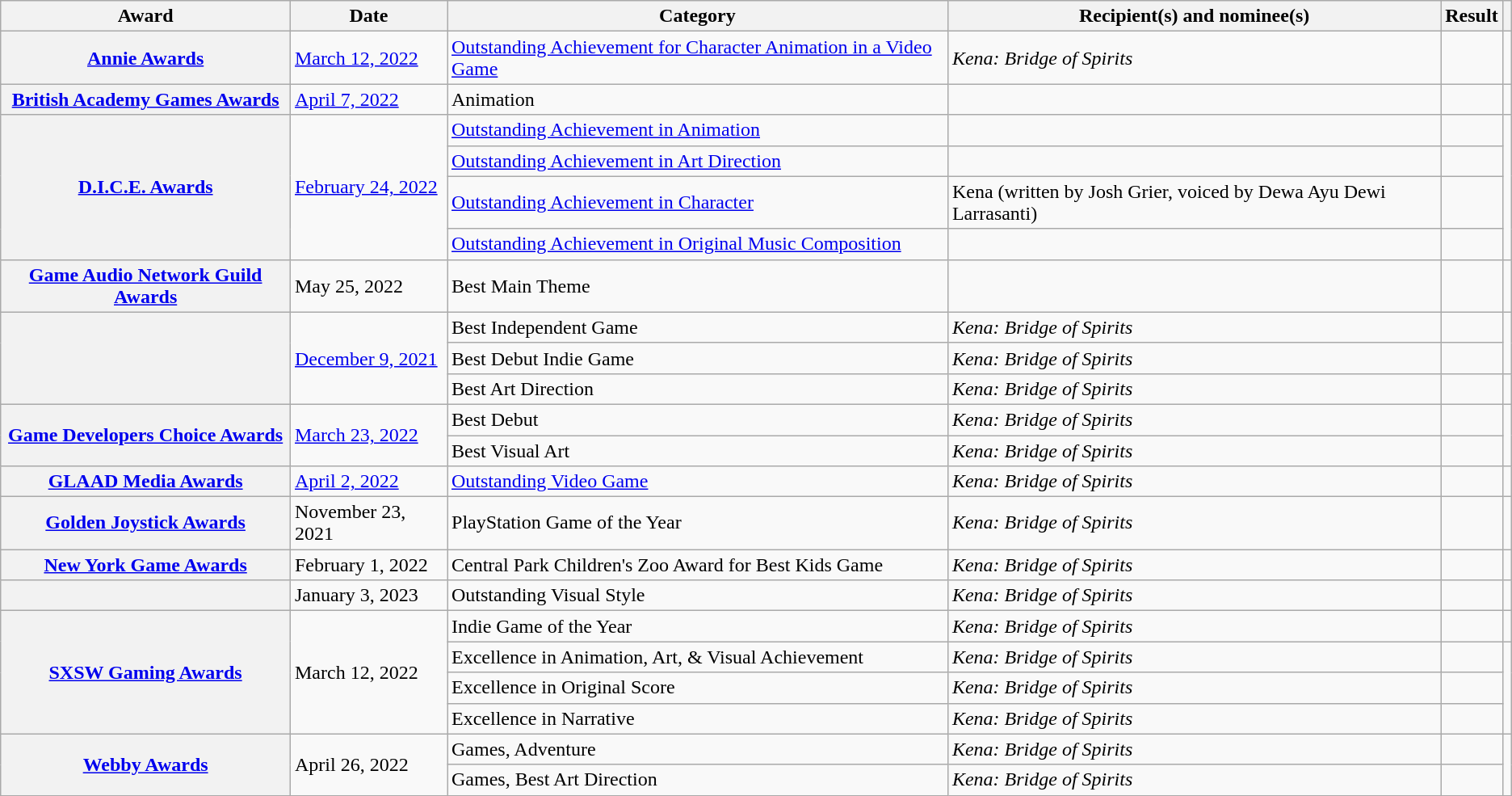<table class="wikitable plainrowheaders sortable collapsible">
<tr>
<th scope="col">Award</th>
<th scope="col">Date</th>
<th scope="col">Category</th>
<th scope="col">Recipient(s) and nominee(s)</th>
<th scope="col">Result</th>
<th scope="col" class="unsortable"></th>
</tr>
<tr>
<th scope="row"><a href='#'>Annie Awards</a></th>
<td><a href='#'>March 12, 2022</a></td>
<td><a href='#'>Outstanding Achievement for Character Animation in a Video Game</a></td>
<td><em>Kena: Bridge of Spirits</em></td>
<td></td>
<td style="text-align:center;"></td>
</tr>
<tr>
<th scope="row"><a href='#'>British Academy Games Awards</a></th>
<td><a href='#'>April 7, 2022</a></td>
<td>Animation</td>
<td></td>
<td></td>
<td style="text-align:center;"></td>
</tr>
<tr>
<th scope="row" rowspan="4"><a href='#'>D.I.C.E. Awards</a></th>
<td rowspan="4"><a href='#'>February 24, 2022</a></td>
<td><a href='#'>Outstanding Achievement in Animation</a></td>
<td></td>
<td></td>
<td style="text-align:center;" rowspan="4"></td>
</tr>
<tr>
<td><a href='#'>Outstanding Achievement in Art Direction</a></td>
<td></td>
<td></td>
</tr>
<tr>
<td><a href='#'>Outstanding Achievement in Character</a></td>
<td>Kena (written by Josh Grier, voiced by Dewa Ayu Dewi Larrasanti)</td>
<td></td>
</tr>
<tr>
<td><a href='#'>Outstanding Achievement in Original Music Composition</a></td>
<td></td>
<td></td>
</tr>
<tr>
<th scope="row"><a href='#'>Game Audio Network Guild Awards</a></th>
<td>May 25, 2022</td>
<td>Best Main Theme</td>
<td></td>
<td></td>
<td style="text-align:center;"></td>
</tr>
<tr>
<th scope="row" rowspan="3"></th>
<td rowspan="3"><a href='#'>December 9, 2021</a></td>
<td>Best Independent Game</td>
<td><em>Kena: Bridge of Spirits</em></td>
<td></td>
<td style="text-align:center;" rowspan="2"></td>
</tr>
<tr>
<td>Best Debut Indie Game</td>
<td><em>Kena: Bridge of Spirits</em></td>
<td></td>
</tr>
<tr>
<td>Best Art Direction</td>
<td><em>Kena: Bridge of Spirits</em></td>
<td></td>
<td style="text-align:center;"></td>
</tr>
<tr>
<th scope="row" rowspan="2"><a href='#'>Game Developers Choice Awards</a></th>
<td rowspan="2"><a href='#'>March 23, 2022</a></td>
<td>Best Debut</td>
<td><em>Kena: Bridge of Spirits</em></td>
<td></td>
<td style="text-align:center;" rowspan="2"></td>
</tr>
<tr>
<td>Best Visual Art</td>
<td><em>Kena: Bridge of Spirits</em></td>
<td></td>
</tr>
<tr>
<th scope="row"><a href='#'>GLAAD Media Awards</a></th>
<td><a href='#'>April 2, 2022</a></td>
<td><a href='#'>Outstanding Video Game</a></td>
<td><em>Kena: Bridge of Spirits</em></td>
<td></td>
<td style="text-align:center;"></td>
</tr>
<tr>
<th scope="row"><a href='#'>Golden Joystick Awards</a></th>
<td>November 23, 2021</td>
<td>PlayStation Game of the Year</td>
<td><em>Kena: Bridge of Spirits</em></td>
<td></td>
<td style="text-align:center;"></td>
</tr>
<tr>
<th scope="row"><a href='#'>New York Game Awards</a></th>
<td>February 1, 2022</td>
<td>Central Park Children's Zoo Award for Best Kids Game</td>
<td><em>Kena: Bridge of Spirits</em></td>
<td></td>
<td style="text-align:center;"></td>
</tr>
<tr>
<th scope="row"></th>
<td>January 3, 2023</td>
<td>Outstanding Visual Style</td>
<td><em>Kena: Bridge of Spirits</em></td>
<td></td>
<td style="text-align:center;"></td>
</tr>
<tr>
<th scope="row" rowspan="4"><a href='#'>SXSW Gaming Awards</a></th>
<td rowspan="4">March 12, 2022</td>
<td>Indie Game of the Year</td>
<td><em>Kena: Bridge of Spirits</em></td>
<td></td>
<td style="text-align:center;"></td>
</tr>
<tr>
<td>Excellence in Animation, Art, & Visual Achievement</td>
<td><em>Kena: Bridge of Spirits</em></td>
<td></td>
<td style="text-align:center;" rowspan="3"></td>
</tr>
<tr>
<td>Excellence in Original Score</td>
<td><em>Kena: Bridge of Spirits</em></td>
<td></td>
</tr>
<tr>
<td>Excellence in Narrative</td>
<td><em>Kena: Bridge of Spirits</em></td>
<td></td>
</tr>
<tr>
<th scope="row" rowspan="2"><a href='#'>Webby Awards</a></th>
<td rowspan="2">April 26, 2022</td>
<td>Games, Adventure</td>
<td><em>Kena: Bridge of Spirits</em></td>
<td></td>
<td style="text-align:center;" rowspan="2"></td>
</tr>
<tr>
<td>Games, Best Art Direction</td>
<td><em>Kena: Bridge of Spirits</em></td>
<td></td>
</tr>
</table>
